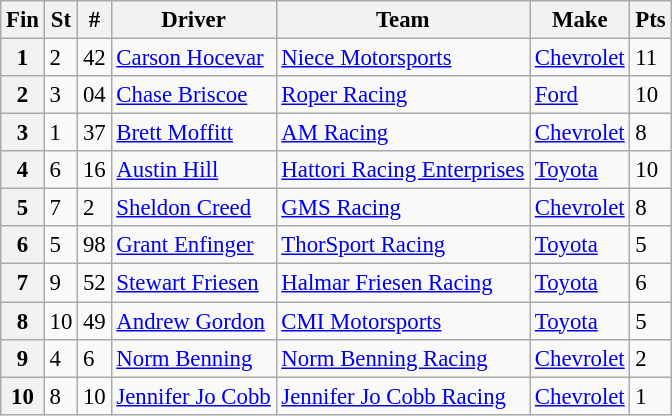<table class="wikitable" style="font-size:95%">
<tr>
<th>Fin</th>
<th>St</th>
<th>#</th>
<th>Driver</th>
<th>Team</th>
<th>Make</th>
<th>Pts</th>
</tr>
<tr>
<th>1</th>
<td>2</td>
<td>42</td>
<td><a href='#'>Carson Hocevar</a></td>
<td><a href='#'>Niece Motorsports</a></td>
<td><a href='#'>Chevrolet</a></td>
<td>11</td>
</tr>
<tr>
<th>2</th>
<td>3</td>
<td>04</td>
<td><a href='#'>Chase Briscoe</a></td>
<td><a href='#'>Roper Racing</a></td>
<td><a href='#'>Ford</a></td>
<td>10</td>
</tr>
<tr>
<th>3</th>
<td>1</td>
<td>37</td>
<td><a href='#'>Brett Moffitt</a></td>
<td><a href='#'>AM Racing</a></td>
<td><a href='#'>Chevrolet</a></td>
<td>8</td>
</tr>
<tr>
<th>4</th>
<td>6</td>
<td>16</td>
<td><a href='#'>Austin Hill</a></td>
<td><a href='#'>Hattori Racing Enterprises</a></td>
<td><a href='#'>Toyota</a></td>
<td>10</td>
</tr>
<tr>
<th>5</th>
<td>7</td>
<td>2</td>
<td><a href='#'>Sheldon Creed</a></td>
<td><a href='#'>GMS Racing</a></td>
<td><a href='#'>Chevrolet</a></td>
<td>8</td>
</tr>
<tr>
<th>6</th>
<td>5</td>
<td>98</td>
<td><a href='#'>Grant Enfinger</a></td>
<td><a href='#'>ThorSport Racing</a></td>
<td><a href='#'>Toyota</a></td>
<td>5</td>
</tr>
<tr>
<th>7</th>
<td>9</td>
<td>52</td>
<td><a href='#'>Stewart Friesen</a></td>
<td><a href='#'>Halmar Friesen Racing</a></td>
<td><a href='#'>Toyota</a></td>
<td>6</td>
</tr>
<tr>
<th>8</th>
<td>10</td>
<td>49</td>
<td><a href='#'>Andrew Gordon</a></td>
<td><a href='#'>CMI Motorsports</a></td>
<td><a href='#'>Toyota</a></td>
<td>5</td>
</tr>
<tr>
<th>9</th>
<td>4</td>
<td>6</td>
<td><a href='#'>Norm Benning</a></td>
<td><a href='#'>Norm Benning Racing</a></td>
<td><a href='#'>Chevrolet</a></td>
<td>2</td>
</tr>
<tr>
<th>10</th>
<td>8</td>
<td>10</td>
<td><a href='#'>Jennifer Jo Cobb</a></td>
<td><a href='#'>Jennifer Jo Cobb Racing</a></td>
<td><a href='#'>Chevrolet</a></td>
<td>1</td>
</tr>
</table>
